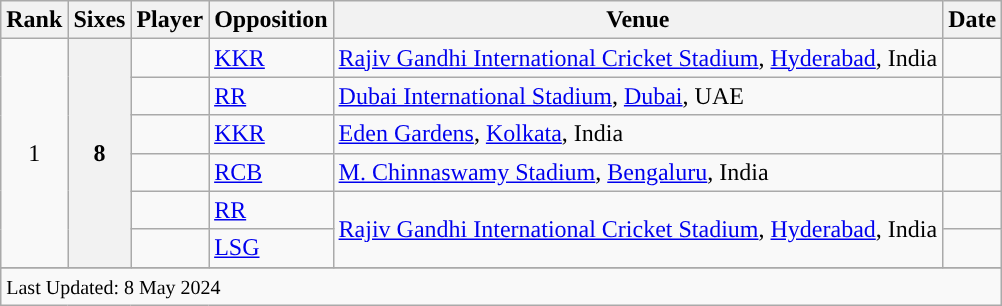<table class="wikitable">
<tr>
<th style="text-align:center;">Rank</th>
<th style="text-align:center;">Sixes</th>
<th style="text-align:center;">Player</th>
<th style="text-align:center;">Opposition</th>
<th style="text-align:center;">Venue</th>
<th style="text-align:center;">Date</th>
</tr>
<tr>
<td align=center rowspan=6>1</td>
<th scope=row style=text-align:center; rowspan=6>8</th>
<td></td>
<td><a href='#'>KKR</a></td>
<td><a href='#'>Rajiv Gandhi International Cricket Stadium</a>, <a href='#'>Hyderabad</a>, India</td>
<td></td>
</tr>
<tr>
<td></td>
<td><a href='#'>RR</a></td>
<td><a href='#'>Dubai International Stadium</a>, <a href='#'>Dubai</a>, UAE</td>
<td></td>
</tr>
<tr>
<td></td>
<td><a href='#'>KKR</a></td>
<td><a href='#'>Eden Gardens</a>, <a href='#'>Kolkata</a>, India</td>
<td></td>
</tr>
<tr>
<td></td>
<td><a href='#'>RCB</a></td>
<td><a href='#'>M. Chinnaswamy Stadium</a>, <a href='#'>Bengaluru</a>, India</td>
<td></td>
</tr>
<tr>
<td></td>
<td><a href='#'>RR</a></td>
<td rowspan=2><a href='#'>Rajiv Gandhi International Cricket Stadium</a>, <a href='#'>Hyderabad</a>, India</td>
<td></td>
</tr>
<tr>
<td></td>
<td><a href='#'>LSG</a></td>
<td></td>
</tr>
<tr>
</tr>
<tr class=sortbottom>
<td colspan=6><small>Last Updated: 8 May 2024</small></td>
</tr>
</table>
